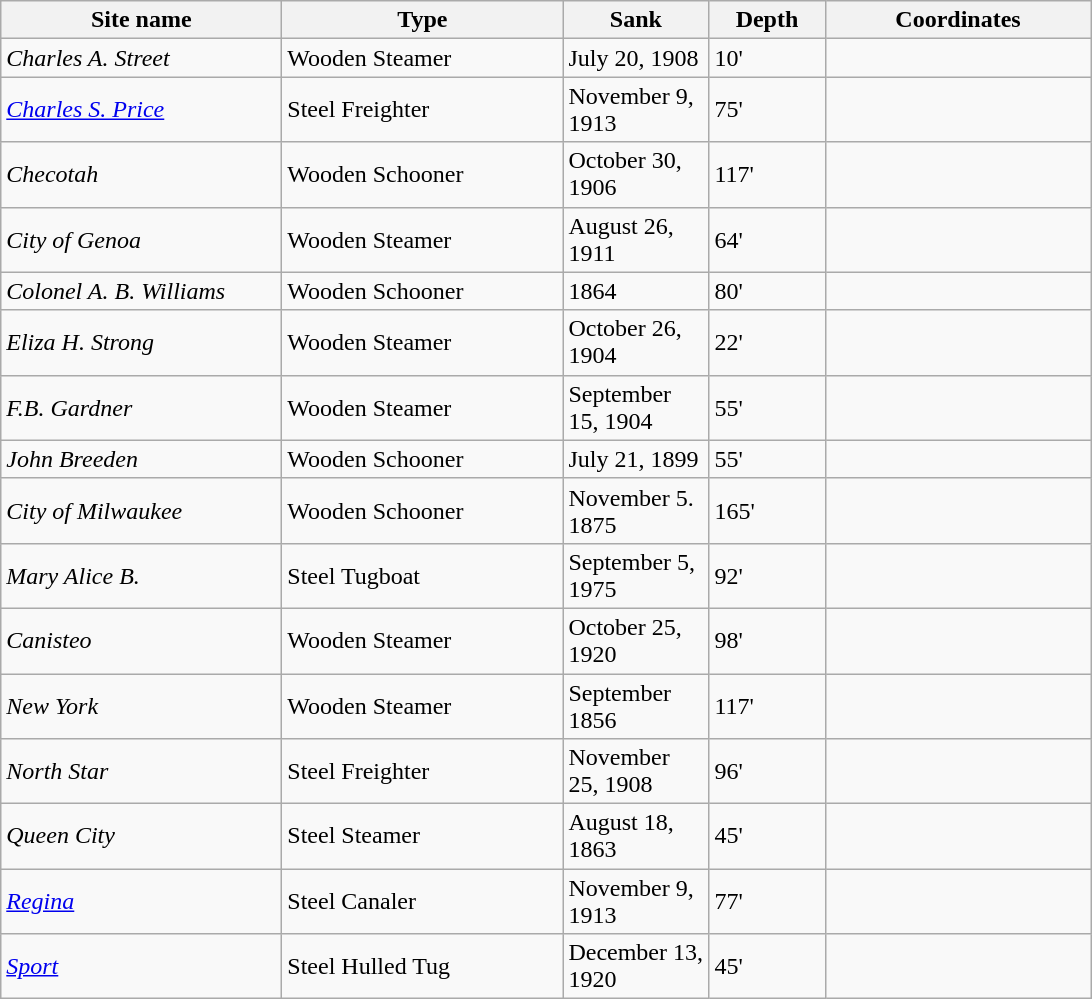<table class="wikitable">
<tr>
<th width="180">Site name</th>
<th width="180">Type</th>
<th width="90">Sank</th>
<th width="70">Depth</th>
<th width="170">Coordinates</th>
</tr>
<tr>
<td><em>Charles A. Street</em></td>
<td>Wooden Steamer</td>
<td>July 20, 1908</td>
<td>10'</td>
<td></td>
</tr>
<tr>
<td><a href='#'><em>Charles S. Price</em></a></td>
<td>Steel Freighter</td>
<td>November 9, 1913</td>
<td>75'</td>
<td></td>
</tr>
<tr>
<td><em>Checotah</em></td>
<td>Wooden Schooner</td>
<td>October 30, 1906</td>
<td>117'</td>
<td></td>
</tr>
<tr>
<td><em>City of Genoa</em></td>
<td>Wooden Steamer</td>
<td>August 26, 1911</td>
<td>64'</td>
<td></td>
</tr>
<tr>
<td><em>Colonel A. B. Williams</em></td>
<td>Wooden Schooner</td>
<td>1864</td>
<td>80'</td>
<td></td>
</tr>
<tr>
<td><em>Eliza H. Strong</em></td>
<td>Wooden Steamer</td>
<td>October 26, 1904</td>
<td>22'</td>
<td></td>
</tr>
<tr>
<td><em>F.B. Gardner</em></td>
<td>Wooden Steamer</td>
<td>September 15, 1904</td>
<td>55'</td>
<td></td>
</tr>
<tr>
<td><em>John Breeden</em></td>
<td>Wooden Schooner</td>
<td>July 21, 1899</td>
<td>55'</td>
<td></td>
</tr>
<tr>
<td><em>City of Milwaukee</em></td>
<td>Wooden Schooner</td>
<td>November 5. 1875</td>
<td>165'</td>
<td></td>
</tr>
<tr>
<td><em>Mary Alice B.</em></td>
<td>Steel Tugboat</td>
<td>September 5, 1975</td>
<td>92'</td>
<td></td>
</tr>
<tr>
<td><em>Canisteo</em></td>
<td>Wooden Steamer</td>
<td>October 25, 1920</td>
<td>98'</td>
<td></td>
</tr>
<tr>
<td><em>New York</em></td>
<td>Wooden Steamer</td>
<td>September 1856</td>
<td>117'</td>
<td></td>
</tr>
<tr>
<td><em>North Star</em></td>
<td>Steel Freighter</td>
<td>November 25, 1908</td>
<td>96'</td>
<td></td>
</tr>
<tr>
<td><em>Queen City</em></td>
<td>Steel Steamer</td>
<td>August 18, 1863</td>
<td>45'</td>
<td></td>
</tr>
<tr>
<td><em><a href='#'>Regina</a></em></td>
<td>Steel Canaler</td>
<td>November 9, 1913</td>
<td>77'</td>
<td></td>
</tr>
<tr>
<td><em><a href='#'>Sport</a></em></td>
<td>Steel Hulled Tug</td>
<td>December 13, 1920</td>
<td>45'</td>
<td></td>
</tr>
</table>
